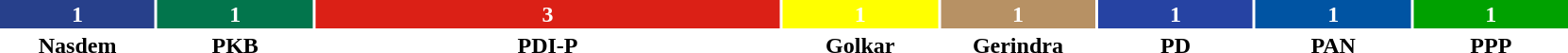<table style="width:88%; text-align:center;">
<tr style="color:white;">
<td style="background:#27408B; width:10%;"><strong>1</strong></td>
<td style="background:#02754C; width:10%;"><strong>1</strong></td>
<td style="background:#DB2016; width:30%;"><strong>3</strong></td>
<td style="background:#FFFF00; width:10%;"><strong>1</strong></td>
<td style="background:#B79164; width:10%;"><strong>1</strong></td>
<td style="background:#2643A3; width:10%;"><strong>1</strong></td>
<td style="background:#0054A3; width:10%;"><strong>1</strong></td>
<td style="background:#00A100; width:10%;"><strong>1</strong></td>
</tr>
<tr>
<td><span><strong>Nasdem</strong></span></td>
<td><span><strong>PKB</strong></span></td>
<td><span><strong>PDI-P</strong></span></td>
<td><span><strong>Golkar</strong></span></td>
<td><span><strong>Gerindra</strong></span></td>
<td><span><strong>PD</strong></span></td>
<td><span><strong>PAN</strong></span></td>
<td><span><strong>PPP</strong></span></td>
</tr>
</table>
